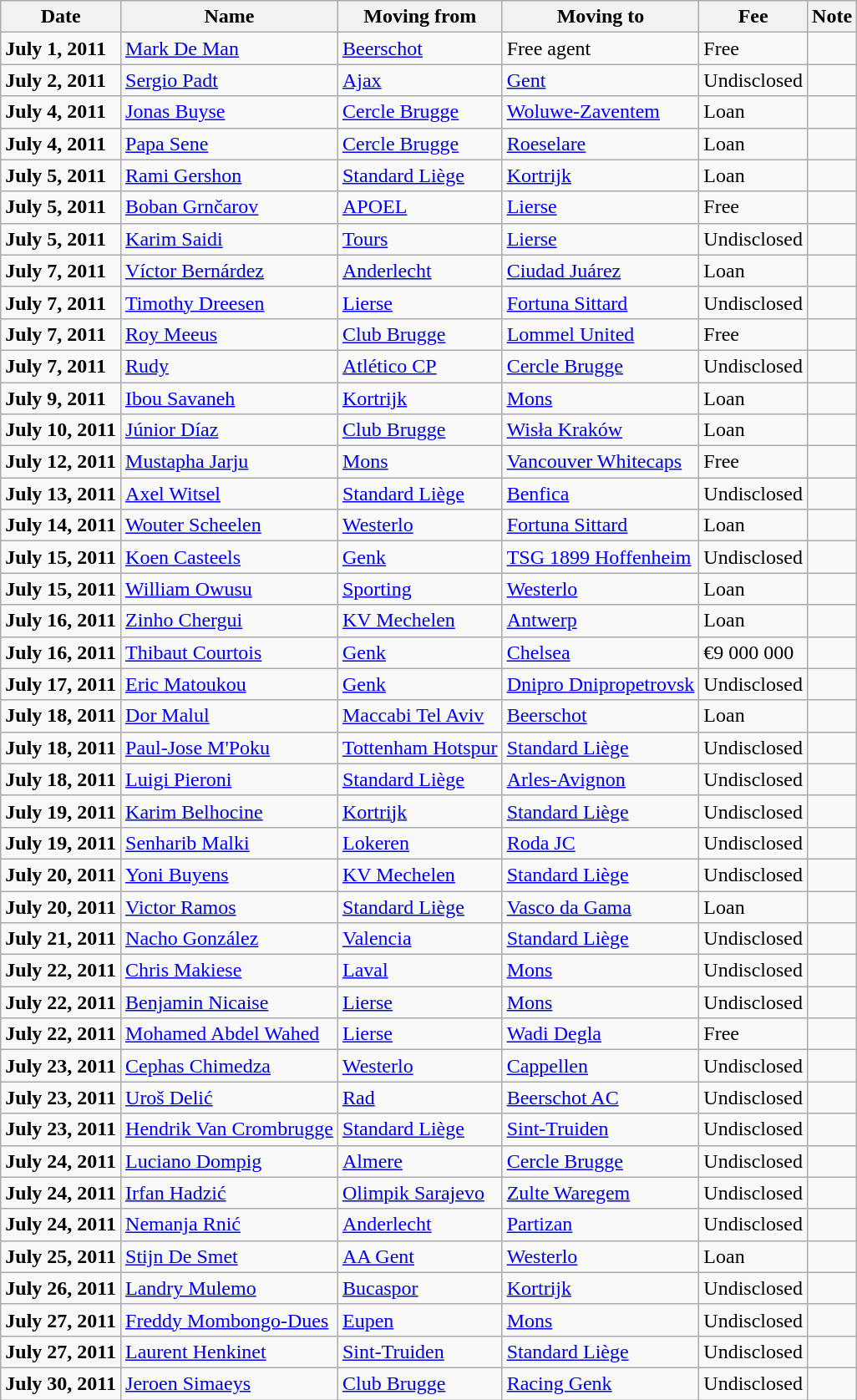<table class="wikitable sortable">
<tr>
<th>Date</th>
<th>Name</th>
<th>Moving from</th>
<th>Moving to</th>
<th>Fee</th>
<th>Note</th>
</tr>
<tr>
<td><strong>July 1, 2011</strong></td>
<td> <a href='#'>Mark De Man</a></td>
<td> <a href='#'>Beerschot</a></td>
<td>Free agent</td>
<td>Free </td>
<td></td>
</tr>
<tr>
<td><strong>July 2, 2011</strong></td>
<td> <a href='#'>Sergio Padt</a></td>
<td> <a href='#'>Ajax</a></td>
<td> <a href='#'>Gent</a></td>
<td>Undisclosed </td>
<td align=center></td>
</tr>
<tr>
<td><strong>July 4, 2011</strong></td>
<td> <a href='#'>Jonas Buyse</a></td>
<td> <a href='#'>Cercle Brugge</a></td>
<td> <a href='#'>Woluwe-Zaventem</a></td>
<td>Loan </td>
<td></td>
</tr>
<tr>
<td><strong>July 4, 2011</strong></td>
<td> <a href='#'>Papa Sene</a></td>
<td> <a href='#'>Cercle Brugge</a></td>
<td> <a href='#'>Roeselare</a></td>
<td>Loan </td>
<td></td>
</tr>
<tr>
<td><strong>July 5, 2011</strong></td>
<td> <a href='#'>Rami Gershon</a></td>
<td> <a href='#'>Standard Liège</a></td>
<td> <a href='#'>Kortrijk</a></td>
<td>Loan </td>
<td align=center></td>
</tr>
<tr>
<td><strong>July 5, 2011</strong></td>
<td> <a href='#'>Boban Grnčarov</a></td>
<td> <a href='#'>APOEL</a></td>
<td> <a href='#'>Lierse</a></td>
<td>Free </td>
<td></td>
</tr>
<tr>
<td><strong>July 5, 2011</strong></td>
<td> <a href='#'>Karim Saidi</a></td>
<td> <a href='#'>Tours</a></td>
<td> <a href='#'>Lierse</a></td>
<td>Undisclosed </td>
<td></td>
</tr>
<tr>
<td><strong>July 7, 2011</strong></td>
<td> <a href='#'>Víctor Bernárdez</a></td>
<td> <a href='#'>Anderlecht</a></td>
<td> <a href='#'>Ciudad Juárez</a></td>
<td>Loan </td>
<td></td>
</tr>
<tr>
<td><strong>July 7, 2011</strong></td>
<td> <a href='#'>Timothy Dreesen</a></td>
<td> <a href='#'>Lierse</a></td>
<td> <a href='#'>Fortuna Sittard</a></td>
<td>Undisclosed </td>
<td></td>
</tr>
<tr>
<td><strong>July 7, 2011</strong></td>
<td> <a href='#'>Roy Meeus</a></td>
<td> <a href='#'>Club Brugge</a></td>
<td> <a href='#'>Lommel United</a></td>
<td>Free </td>
<td></td>
</tr>
<tr>
<td><strong>July 7, 2011</strong></td>
<td> <a href='#'>Rudy</a></td>
<td> <a href='#'>Atlético CP</a></td>
<td> <a href='#'>Cercle Brugge</a></td>
<td>Undisclosed </td>
<td></td>
</tr>
<tr>
<td><strong>July 9, 2011</strong></td>
<td> <a href='#'>Ibou Savaneh</a></td>
<td> <a href='#'>Kortrijk</a></td>
<td> <a href='#'>Mons</a></td>
<td>Loan </td>
<td></td>
</tr>
<tr>
<td><strong>July 10, 2011</strong></td>
<td> <a href='#'>Júnior Díaz</a></td>
<td> <a href='#'>Club Brugge</a></td>
<td> <a href='#'>Wisła Kraków</a></td>
<td>Loan </td>
<td></td>
</tr>
<tr>
<td><strong>July 12, 2011</strong></td>
<td> <a href='#'>Mustapha Jarju</a></td>
<td> <a href='#'>Mons</a></td>
<td> <a href='#'>Vancouver Whitecaps</a></td>
<td>Free </td>
<td></td>
</tr>
<tr>
<td><strong>July 13, 2011</strong></td>
<td> <a href='#'>Axel Witsel</a></td>
<td> <a href='#'>Standard Liège</a></td>
<td> <a href='#'>Benfica</a></td>
<td>Undisclosed </td>
<td></td>
</tr>
<tr>
<td><strong>July 14, 2011</strong></td>
<td> <a href='#'>Wouter Scheelen</a></td>
<td> <a href='#'>Westerlo</a></td>
<td> <a href='#'>Fortuna Sittard</a></td>
<td>Loan </td>
<td align=center></td>
</tr>
<tr>
<td><strong>July 15, 2011</strong></td>
<td> <a href='#'>Koen Casteels</a></td>
<td> <a href='#'>Genk</a></td>
<td> <a href='#'>TSG 1899 Hoffenheim</a></td>
<td>Undisclosed </td>
<td></td>
</tr>
<tr>
<td><strong>July 15, 2011</strong></td>
<td> <a href='#'>William Owusu</a></td>
<td> <a href='#'>Sporting</a></td>
<td> <a href='#'>Westerlo</a></td>
<td>Loan </td>
<td align=center></td>
</tr>
<tr>
<td><strong>July 16, 2011</strong></td>
<td> <a href='#'>Zinho Chergui</a></td>
<td> <a href='#'>KV Mechelen</a></td>
<td> <a href='#'>Antwerp</a></td>
<td>Loan </td>
<td align=center></td>
</tr>
<tr>
<td><strong>July 16, 2011</strong></td>
<td> <a href='#'>Thibaut Courtois</a></td>
<td> <a href='#'>Genk</a></td>
<td> <a href='#'>Chelsea</a></td>
<td>€9 000 000 </td>
<td></td>
</tr>
<tr>
<td><strong>July 17, 2011</strong></td>
<td> <a href='#'>Eric Matoukou</a></td>
<td> <a href='#'>Genk</a></td>
<td> <a href='#'>Dnipro Dnipropetrovsk</a></td>
<td>Undisclosed </td>
<td></td>
</tr>
<tr>
<td><strong>July 18, 2011</strong></td>
<td> <a href='#'>Dor Malul</a></td>
<td> <a href='#'>Maccabi Tel Aviv</a></td>
<td> <a href='#'>Beerschot</a></td>
<td>Loan </td>
<td></td>
</tr>
<tr>
<td><strong>July 18, 2011</strong></td>
<td> <a href='#'>Paul-Jose M'Poku</a></td>
<td> <a href='#'>Tottenham Hotspur</a></td>
<td> <a href='#'>Standard Liège</a></td>
<td>Undisclosed </td>
<td></td>
</tr>
<tr>
<td><strong>July 18, 2011</strong></td>
<td> <a href='#'>Luigi Pieroni</a></td>
<td> <a href='#'>Standard Liège</a></td>
<td> <a href='#'>Arles-Avignon</a></td>
<td>Undisclosed </td>
<td></td>
</tr>
<tr>
<td><strong>July 19, 2011</strong></td>
<td> <a href='#'>Karim Belhocine</a></td>
<td> <a href='#'>Kortrijk</a></td>
<td> <a href='#'>Standard Liège</a></td>
<td>Undisclosed </td>
<td></td>
</tr>
<tr>
<td><strong>July 19, 2011</strong></td>
<td> <a href='#'>Senharib Malki</a></td>
<td> <a href='#'>Lokeren</a></td>
<td> <a href='#'>Roda JC</a></td>
<td>Undisclosed </td>
<td align=center></td>
</tr>
<tr>
<td><strong>July 20, 2011</strong></td>
<td> <a href='#'>Yoni Buyens</a></td>
<td> <a href='#'>KV Mechelen</a></td>
<td> <a href='#'>Standard Liège</a></td>
<td>Undisclosed </td>
<td></td>
</tr>
<tr>
<td><strong>July 20, 2011</strong></td>
<td> <a href='#'>Victor Ramos</a></td>
<td> <a href='#'>Standard Liège</a></td>
<td> <a href='#'>Vasco da Gama</a></td>
<td>Loan </td>
<td></td>
</tr>
<tr>
<td><strong>July 21, 2011</strong></td>
<td> <a href='#'>Nacho González</a></td>
<td> <a href='#'>Valencia</a></td>
<td> <a href='#'>Standard Liège</a></td>
<td>Undisclosed </td>
<td align=center></td>
</tr>
<tr>
<td><strong>July 22, 2011</strong></td>
<td> <a href='#'>Chris Makiese</a></td>
<td> <a href='#'>Laval</a></td>
<td> <a href='#'>Mons</a></td>
<td>Undisclosed </td>
<td></td>
</tr>
<tr>
<td><strong>July 22, 2011</strong></td>
<td> <a href='#'>Benjamin Nicaise</a></td>
<td> <a href='#'>Lierse</a></td>
<td> <a href='#'>Mons</a></td>
<td>Undisclosed </td>
<td></td>
</tr>
<tr>
<td><strong>July 22, 2011</strong></td>
<td> <a href='#'>Mohamed Abdel Wahed</a></td>
<td> <a href='#'>Lierse</a></td>
<td> <a href='#'>Wadi Degla</a></td>
<td>Free </td>
<td></td>
</tr>
<tr>
<td><strong>July 23, 2011</strong></td>
<td> <a href='#'>Cephas Chimedza</a></td>
<td> <a href='#'>Westerlo</a></td>
<td> <a href='#'>Cappellen</a></td>
<td>Undisclosed </td>
<td></td>
</tr>
<tr>
<td><strong>July 23, 2011</strong></td>
<td> <a href='#'>Uroš Delić</a></td>
<td> <a href='#'>Rad</a></td>
<td> <a href='#'>Beerschot AC</a></td>
<td>Undisclosed </td>
<td></td>
</tr>
<tr>
<td><strong>July 23, 2011</strong></td>
<td> <a href='#'>Hendrik Van Crombrugge</a></td>
<td> <a href='#'>Standard Liège</a></td>
<td> <a href='#'>Sint-Truiden</a></td>
<td>Undisclosed </td>
<td></td>
</tr>
<tr>
<td><strong>July 24, 2011</strong></td>
<td> <a href='#'>Luciano Dompig</a></td>
<td> <a href='#'>Almere</a></td>
<td> <a href='#'>Cercle Brugge</a></td>
<td>Undisclosed </td>
<td></td>
</tr>
<tr>
<td><strong>July 24, 2011</strong></td>
<td> <a href='#'>Irfan Hadzić</a></td>
<td> <a href='#'>Olimpik Sarajevo</a></td>
<td> <a href='#'>Zulte Waregem</a></td>
<td>Undisclosed </td>
<td></td>
</tr>
<tr>
<td><strong>July 24, 2011</strong></td>
<td> <a href='#'>Nemanja Rnić</a></td>
<td> <a href='#'>Anderlecht</a></td>
<td> <a href='#'>Partizan</a></td>
<td>Undisclosed </td>
<td align=center></td>
</tr>
<tr>
<td><strong>July 25, 2011</strong></td>
<td> <a href='#'>Stijn De Smet</a></td>
<td> <a href='#'>AA Gent</a></td>
<td> <a href='#'>Westerlo</a></td>
<td>Loan </td>
<td></td>
</tr>
<tr>
<td><strong>July 26, 2011</strong></td>
<td> <a href='#'>Landry Mulemo</a></td>
<td> <a href='#'>Bucaspor</a></td>
<td> <a href='#'>Kortrijk</a></td>
<td>Undisclosed </td>
<td></td>
</tr>
<tr>
<td><strong>July 27, 2011</strong></td>
<td> <a href='#'>Freddy Mombongo-Dues</a></td>
<td> <a href='#'>Eupen</a></td>
<td> <a href='#'>Mons</a></td>
<td>Undisclosed </td>
<td></td>
</tr>
<tr>
<td><strong>July 27, 2011</strong></td>
<td> <a href='#'>Laurent Henkinet</a></td>
<td> <a href='#'>Sint-Truiden</a></td>
<td> <a href='#'>Standard Liège</a></td>
<td>Undisclosed </td>
<td></td>
</tr>
<tr>
<td><strong>July 30, 2011</strong></td>
<td> <a href='#'>Jeroen Simaeys</a></td>
<td> <a href='#'>Club Brugge</a></td>
<td> <a href='#'>Racing Genk</a></td>
<td>Undisclosed </td>
<td></td>
</tr>
</table>
